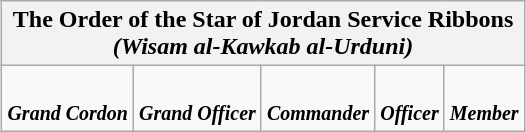<table class="wikitable" style="margin: 1em auto;">
<tr>
<th colspan="5"><strong>The Order of the Star of Jordan</strong> Service Ribbons<br><em>(Wisam al-Kawkab al-Urduni)</em></th>
</tr>
<tr align="center">
<td><br><em><small><strong>Grand Cordon</strong></small></em></td>
<td><br><em><small><strong>Grand Officer</strong></small></em></td>
<td><br><em><small><strong>Commander</strong></small></em></td>
<td><br><em><small><strong>Officer</strong></small></em></td>
<td><br><em><small><strong>Member</strong></small></em></td>
</tr>
</table>
